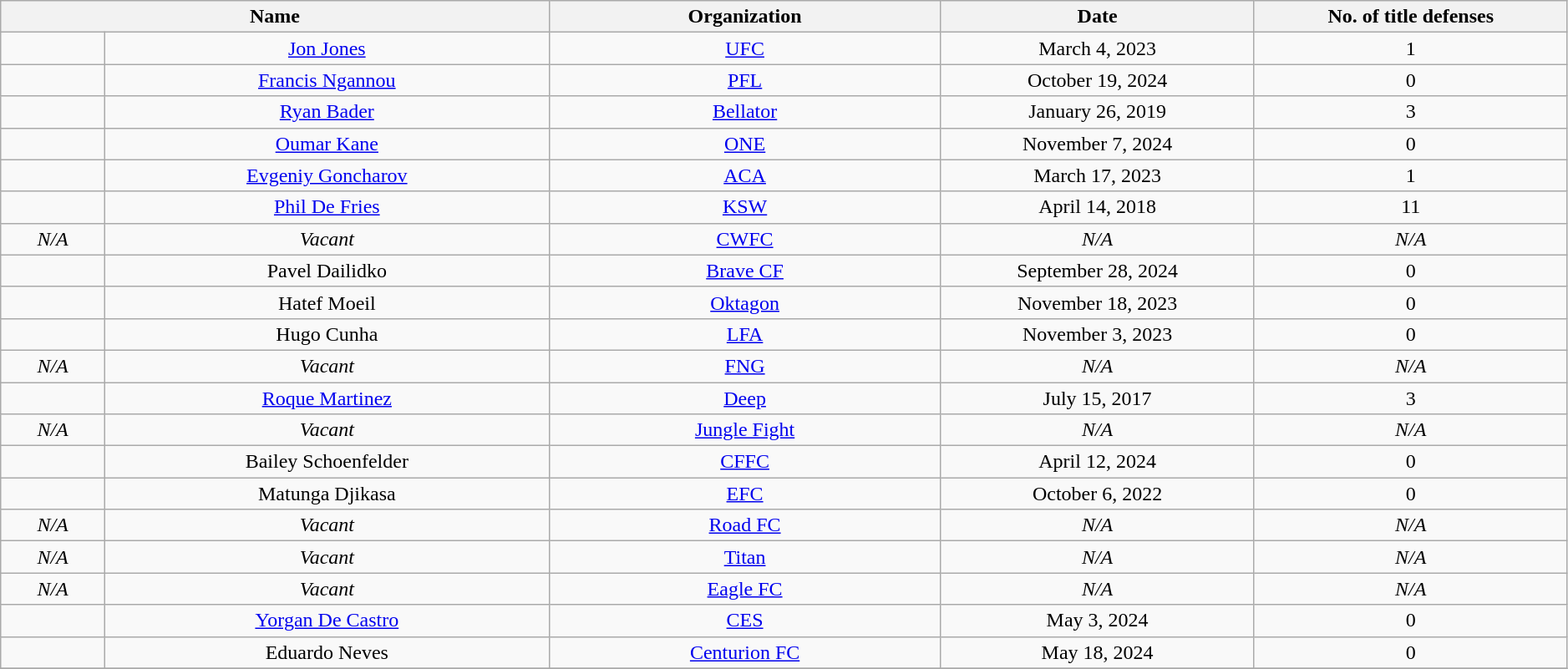<table class="wikitable" style="width:99%; text-align:center;">
<tr>
<th colspan="2" style="width:35%;">Name</th>
<th style="width:25%;">Organization</th>
<th width=20%>Date</th>
<th width=20%>No. of title defenses</th>
</tr>
<tr>
<td (fighter)><br></td>
<td><a href='#'>Jon Jones</a></td>
<td><a href='#'>UFC</a></td>
<td>March 4, 2023</td>
<td>1</td>
</tr>
<tr>
<td (fighter)><br></td>
<td><a href='#'>Francis Ngannou</a></td>
<td><a href='#'>PFL</a></td>
<td>October 19, 2024</td>
<td>0</td>
</tr>
<tr>
<td (fighter)><br></td>
<td><a href='#'>Ryan Bader</a></td>
<td><a href='#'>Bellator</a></td>
<td>January 26, 2019</td>
<td>3</td>
</tr>
<tr>
<td (fighter)><br></td>
<td><a href='#'>Oumar Kane</a></td>
<td><a href='#'>ONE</a></td>
<td>November 7, 2024</td>
<td>0</td>
</tr>
<tr>
<td (fighter)><br> </td>
<td><a href='#'>Evgeniy Goncharov</a></td>
<td><a href='#'>ACA</a></td>
<td>March 17, 2023</td>
<td>1</td>
</tr>
<tr>
<td (fighter)><br> </td>
<td><a href='#'>Phil De Fries</a></td>
<td><a href='#'>KSW</a></td>
<td>April 14, 2018</td>
<td>11</td>
</tr>
<tr>
<td><em>N/A</em></td>
<td><em>Vacant</em></td>
<td><a href='#'>CWFC</a></td>
<td><em>N/A</em></td>
<td><em>N/A</em></td>
</tr>
<tr>
<td (fighter)><br></td>
<td>Pavel Dailidko</td>
<td><a href='#'>Brave CF</a></td>
<td>September 28, 2024</td>
<td>0</td>
</tr>
<tr>
<td (fighter)><br></td>
<td>Hatef Moeil</td>
<td><a href='#'>Oktagon</a></td>
<td>November 18, 2023</td>
<td>0</td>
</tr>
<tr>
<td (fighter)><br></td>
<td>Hugo Cunha</td>
<td><a href='#'>LFA</a></td>
<td>November 3, 2023</td>
<td>0</td>
</tr>
<tr>
<td><em>N/A</em></td>
<td><em>Vacant</em></td>
<td><a href='#'>FNG</a></td>
<td><em>N/A</em></td>
<td><em>N/A</em></td>
</tr>
<tr>
<td (fighter)><br> </td>
<td><a href='#'>Roque Martinez</a> <br></td>
<td><a href='#'>Deep</a></td>
<td>July 15, 2017</td>
<td>3</td>
</tr>
<tr>
<td><em>N/A</em></td>
<td><em>Vacant</em></td>
<td><a href='#'>Jungle Fight</a></td>
<td><em>N/A</em></td>
<td><em>N/A</em></td>
</tr>
<tr>
<td (fighter)><br> </td>
<td>Bailey Schoenfelder</td>
<td><a href='#'>CFFC</a></td>
<td>April 12, 2024</td>
<td>0</td>
</tr>
<tr>
<td (fighter)><br> </td>
<td>Matunga Djikasa</td>
<td><a href='#'>EFC</a></td>
<td>October 6, 2022</td>
<td>0</td>
</tr>
<tr>
<td><em>N/A</em></td>
<td><em>Vacant</em></td>
<td><a href='#'>Road FC</a></td>
<td><em>N/A</em></td>
<td><em>N/A</em></td>
</tr>
<tr>
<td><em>N/A</em></td>
<td><em>Vacant</em></td>
<td><a href='#'>Titan</a></td>
<td><em>N/A</em></td>
<td><em>N/A</em></td>
</tr>
<tr>
<td><em>N/A</em></td>
<td><em>Vacant</em></td>
<td><a href='#'>Eagle FC</a></td>
<td><em>N/A</em></td>
<td><em>N/A</em></td>
</tr>
<tr>
<td (fighter)><br> </td>
<td><a href='#'>Yorgan De Castro</a></td>
<td><a href='#'>CES</a></td>
<td>May 3, 2024</td>
<td>0</td>
</tr>
<tr>
<td (fighter)><br> </td>
<td>Eduardo Neves</td>
<td><a href='#'>Centurion FC</a></td>
<td>May 18, 2024</td>
<td>0</td>
</tr>
<tr>
</tr>
</table>
